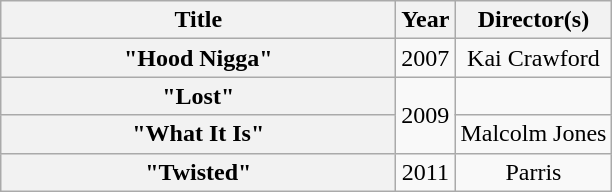<table class="wikitable plainrowheaders" style="text-align:center;">
<tr>
<th scope="col" style="width:16em;">Title</th>
<th scope="col">Year</th>
<th scope="col">Director(s)</th>
</tr>
<tr>
<th scope="row">"Hood Nigga"</th>
<td>2007</td>
<td>Kai Crawford</td>
</tr>
<tr>
<th scope="row">"Lost"</th>
<td rowspan="2">2009</td>
<td></td>
</tr>
<tr>
<th scope="row">"What It Is"</th>
<td>Malcolm Jones</td>
</tr>
<tr>
<th scope="row">"Twisted"</th>
<td>2011</td>
<td>Parris</td>
</tr>
</table>
